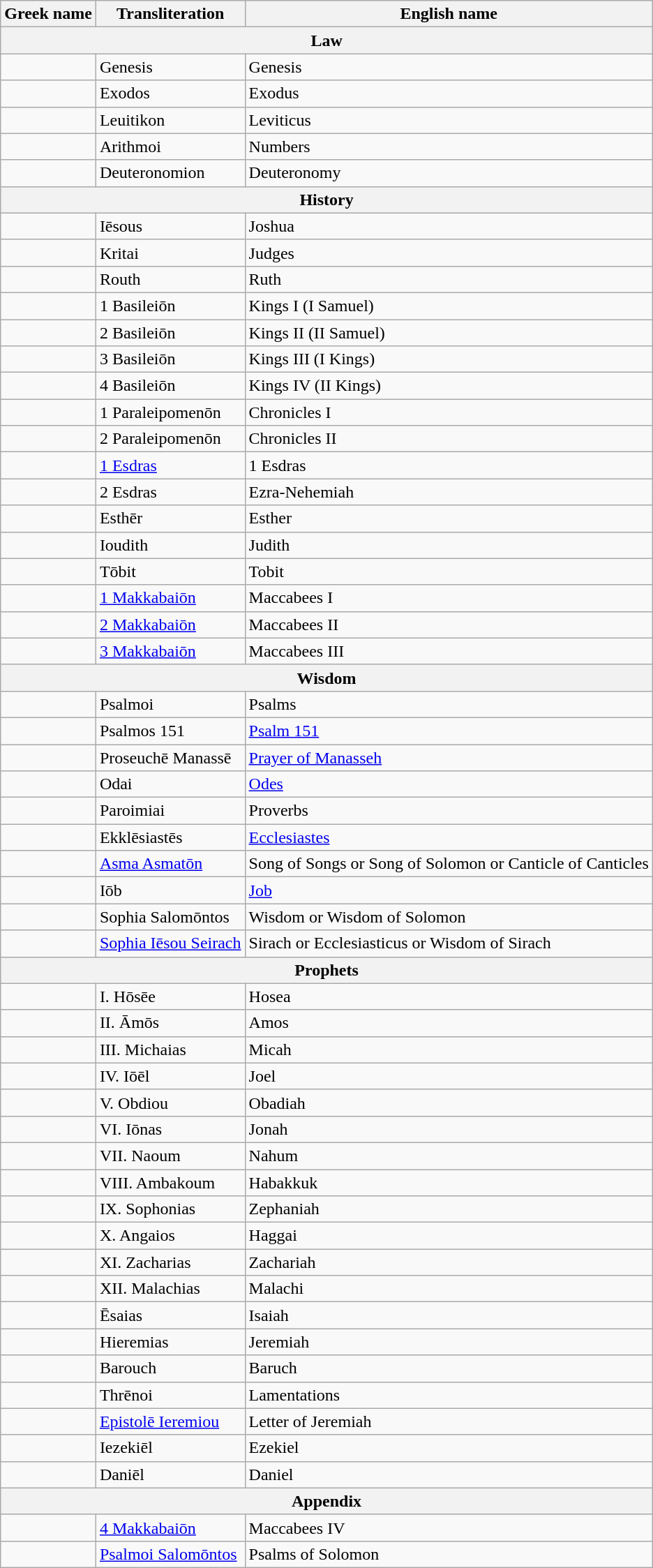<table class="wikitable" style="text-align:left">
<tr>
<th>Greek name</th>
<th>Transliteration</th>
<th>English name</th>
</tr>
<tr>
<th colspan=3>Law</th>
</tr>
<tr>
<td></td>
<td>Genesis</td>
<td>Genesis</td>
</tr>
<tr>
<td></td>
<td>Exodos</td>
<td>Exodus</td>
</tr>
<tr>
<td></td>
<td>Leuitikon</td>
<td>Leviticus</td>
</tr>
<tr>
<td></td>
<td>Arithmoi</td>
<td>Numbers</td>
</tr>
<tr>
<td></td>
<td>Deuteronomion</td>
<td>Deuteronomy</td>
</tr>
<tr>
<th colspan=3>History</th>
</tr>
<tr>
<td></td>
<td>Iēsous</td>
<td>Joshua</td>
</tr>
<tr>
<td></td>
<td>Kritai</td>
<td>Judges</td>
</tr>
<tr>
<td></td>
<td>Routh</td>
<td>Ruth</td>
</tr>
<tr>
<td></td>
<td>1 Basileiōn</td>
<td>Kings I (I Samuel)</td>
</tr>
<tr>
<td></td>
<td>2 Basileiōn</td>
<td>Kings II (II Samuel)</td>
</tr>
<tr>
<td></td>
<td>3 Basileiōn</td>
<td>Kings III (I Kings)</td>
</tr>
<tr>
<td></td>
<td>4 Basileiōn</td>
<td>Kings IV (II Kings)</td>
</tr>
<tr>
<td></td>
<td>1 Paraleipomenōn</td>
<td>Chronicles I</td>
</tr>
<tr>
<td></td>
<td>2 Paraleipomenōn</td>
<td>Chronicles II</td>
</tr>
<tr>
<td></td>
<td><a href='#'>1 Esdras</a></td>
<td>1 Esdras</td>
</tr>
<tr>
<td></td>
<td>2 Esdras</td>
<td>Ezra-Nehemiah</td>
</tr>
<tr>
<td></td>
<td>Esthēr</td>
<td>Esther</td>
</tr>
<tr>
<td></td>
<td>Ioudith</td>
<td>Judith</td>
</tr>
<tr>
<td></td>
<td>Tōbit</td>
<td>Tobit</td>
</tr>
<tr>
<td></td>
<td><a href='#'>1 Makkabaiōn</a></td>
<td>Maccabees I</td>
</tr>
<tr>
<td></td>
<td><a href='#'>2 Makkabaiōn</a></td>
<td>Maccabees II</td>
</tr>
<tr>
<td></td>
<td><a href='#'>3 Makkabaiōn</a></td>
<td>Maccabees III</td>
</tr>
<tr>
<th colspan=3>Wisdom</th>
</tr>
<tr>
<td></td>
<td>Psalmoi</td>
<td>Psalms</td>
</tr>
<tr>
<td></td>
<td>Psalmos 151</td>
<td><a href='#'>Psalm 151</a></td>
</tr>
<tr>
<td></td>
<td>Proseuchē Manassē</td>
<td><a href='#'>Prayer of Manasseh</a></td>
</tr>
<tr>
<td></td>
<td>Odai</td>
<td><a href='#'>Odes</a></td>
</tr>
<tr>
<td></td>
<td>Paroimiai</td>
<td>Proverbs</td>
</tr>
<tr>
<td></td>
<td>Ekklēsiastēs</td>
<td><a href='#'>Ecclesiastes</a></td>
</tr>
<tr>
<td></td>
<td><a href='#'>Asma Asmatōn</a></td>
<td>Song of Songs or Song of Solomon or Canticle of Canticles</td>
</tr>
<tr>
<td></td>
<td>Iōb</td>
<td><a href='#'>Job</a></td>
</tr>
<tr>
<td></td>
<td>Sophia Salomōntos</td>
<td>Wisdom or Wisdom of Solomon</td>
</tr>
<tr>
<td></td>
<td><a href='#'>Sophia Iēsou Seirach</a></td>
<td>Sirach or Ecclesiasticus or Wisdom of Sirach</td>
</tr>
<tr>
<th colspan=3>Prophets</th>
</tr>
<tr>
<td></td>
<td>I. Hōsēe</td>
<td>Hosea</td>
</tr>
<tr>
<td></td>
<td>II. Āmōs</td>
<td>Amos</td>
</tr>
<tr>
<td></td>
<td>III. Michaias</td>
<td>Micah</td>
</tr>
<tr>
<td></td>
<td>IV. Iōēl</td>
<td>Joel</td>
</tr>
<tr>
<td></td>
<td>V. Obdiou</td>
<td>Obadiah</td>
</tr>
<tr>
<td></td>
<td>VI. Iōnas</td>
<td>Jonah</td>
</tr>
<tr>
<td></td>
<td>VII. Naoum</td>
<td>Nahum</td>
</tr>
<tr>
<td></td>
<td>VIII. Ambakoum</td>
<td>Habakkuk</td>
</tr>
<tr>
<td></td>
<td>IX. Sophonias</td>
<td>Zephaniah</td>
</tr>
<tr>
<td></td>
<td>X. Angaios</td>
<td>Haggai</td>
</tr>
<tr>
<td></td>
<td>XI. Zacharias</td>
<td>Zachariah</td>
</tr>
<tr>
<td></td>
<td>XII. Malachias</td>
<td>Malachi</td>
</tr>
<tr>
<td></td>
<td>Ēsaias</td>
<td>Isaiah</td>
</tr>
<tr>
<td></td>
<td>Hieremias</td>
<td>Jeremiah</td>
</tr>
<tr>
<td></td>
<td>Barouch</td>
<td>Baruch</td>
</tr>
<tr>
<td></td>
<td>Thrēnoi</td>
<td>Lamentations</td>
</tr>
<tr>
<td></td>
<td><a href='#'>Epistolē Ieremiou</a></td>
<td>Letter of Jeremiah</td>
</tr>
<tr>
<td></td>
<td>Iezekiēl</td>
<td>Ezekiel</td>
</tr>
<tr>
<td></td>
<td>Daniēl</td>
<td>Daniel</td>
</tr>
<tr>
<th colspan=3>Appendix</th>
</tr>
<tr>
<td></td>
<td><a href='#'>4 Makkabaiōn</a></td>
<td>Maccabees IV</td>
</tr>
<tr>
<td></td>
<td><a href='#'>Psalmoi Salomōntos</a></td>
<td>Psalms of Solomon</td>
</tr>
</table>
